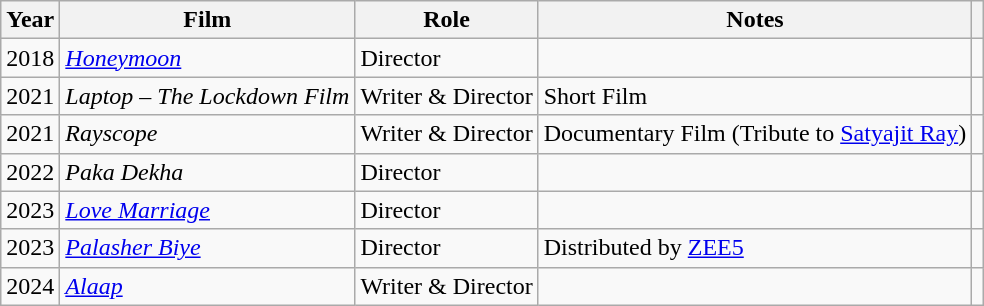<table class="wikitable sortable">
<tr>
<th>Year</th>
<th>Film</th>
<th>Role</th>
<th>Notes</th>
<th></th>
</tr>
<tr>
<td>2018</td>
<td><a href='#'><em>Honeymoon</em></a></td>
<td>Director</td>
<td></td>
<td></td>
</tr>
<tr>
<td>2021</td>
<td><em>Laptop – The Lockdown Film</em></td>
<td>Writer & Director</td>
<td>Short Film</td>
<td></td>
</tr>
<tr>
<td>2021</td>
<td><em>Rayscope</em></td>
<td>Writer & Director</td>
<td>Documentary Film (Tribute to <a href='#'>Satyajit Ray</a>)</td>
<td></td>
</tr>
<tr>
<td>2022</td>
<td><em>Paka Dekha</em></td>
<td>Director</td>
<td></td>
<td></td>
</tr>
<tr>
<td>2023</td>
<td><a href='#'><em>Love Marriage</em></a></td>
<td>Director</td>
<td></td>
<td></td>
</tr>
<tr>
<td>2023</td>
<td><em><a href='#'>Palasher Biye</a></em></td>
<td>Director</td>
<td>Distributed by <a href='#'>ZEE5</a></td>
<td></td>
</tr>
<tr>
<td>2024</td>
<td><a href='#'><em>Alaap</em></a></td>
<td>Writer & Director</td>
<td></td>
<td></td>
</tr>
</table>
